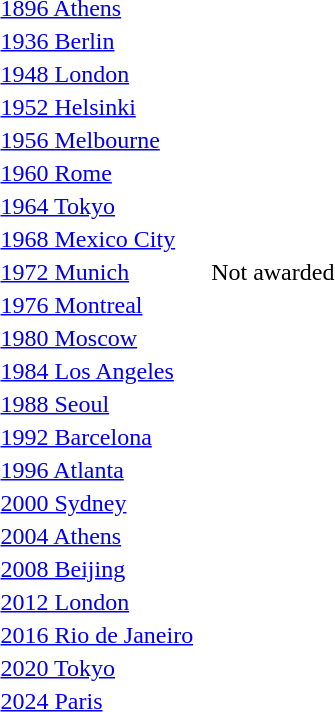<table>
<tr>
<td><a href='#'>1896 Athens</a><br></td>
<td></td>
<td></td>
<td></td>
</tr>
<tr>
<td><a href='#'>1936 Berlin</a><br></td>
<td></td>
<td></td>
<td></td>
</tr>
<tr>
<td><a href='#'>1948 London</a><br></td>
<td></td>
<td></td>
<td></td>
</tr>
<tr>
<td><a href='#'>1952 Helsinki</a><br></td>
<td></td>
<td></td>
<td></td>
</tr>
<tr>
<td><a href='#'>1956 Melbourne</a><br></td>
<td></td>
<td></td>
<td></td>
</tr>
<tr>
<td><a href='#'>1960 Rome</a><br></td>
<td></td>
<td></td>
<td></td>
</tr>
<tr>
<td><a href='#'>1964 Tokyo</a><br></td>
<td></td>
<td></td>
<td></td>
</tr>
<tr>
<td><a href='#'>1968 Mexico City</a><br></td>
<td></td>
<td></td>
<td></td>
</tr>
<tr>
<td><a href='#'>1972 Munich</a><br></td>
<td></td>
<td></td>
<td>Not awarded</td>
</tr>
<tr>
<td><a href='#'>1976 Montreal</a><br></td>
<td></td>
<td></td>
<td></td>
</tr>
<tr>
<td><a href='#'>1980 Moscow</a><br></td>
<td></td>
<td></td>
<td></td>
</tr>
<tr>
<td><a href='#'>1984 Los Angeles</a><br></td>
<td></td>
<td></td>
<td></td>
</tr>
<tr>
<td><a href='#'>1988 Seoul</a><br></td>
<td></td>
<td></td>
<td></td>
</tr>
<tr>
<td><a href='#'>1992 Barcelona</a><br></td>
<td></td>
<td></td>
<td></td>
</tr>
<tr>
<td><a href='#'>1996 Atlanta</a><br></td>
<td></td>
<td></td>
<td></td>
</tr>
<tr>
<td><a href='#'>2000 Sydney</a><br></td>
<td></td>
<td></td>
<td></td>
</tr>
<tr>
<td><a href='#'>2004 Athens</a><br></td>
<td></td>
<td></td>
<td></td>
</tr>
<tr>
<td><a href='#'>2008 Beijing</a><br></td>
<td></td>
<td></td>
<td></td>
</tr>
<tr>
<td><a href='#'>2012 London</a><br></td>
<td></td>
<td></td>
<td></td>
</tr>
<tr>
<td><a href='#'>2016 Rio de Janeiro</a><br></td>
<td></td>
<td></td>
<td></td>
</tr>
<tr>
<td><a href='#'>2020 Tokyo</a><br></td>
<td></td>
<td></td>
<td></td>
</tr>
<tr>
<td><a href='#'>2024 Paris</a><br></td>
<td></td>
<td></td>
<td></td>
</tr>
</table>
